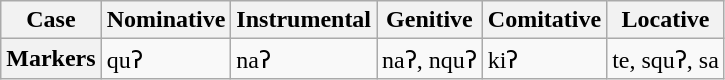<table class="wikitable">
<tr>
<th>Case</th>
<th c=01>Nominative</th>
<th c=02>Instrumental</th>
<th c=03>Genitive</th>
<th c=04>Comitative</th>
<th c=04>Locative</th>
</tr>
<tr>
<th>Markers</th>
<td c=01>quʔ</td>
<td c=02>naʔ</td>
<td c=03>naʔ, nquʔ</td>
<td c=04>kiʔ</td>
<td c=05>te, squʔ, sa</td>
</tr>
</table>
